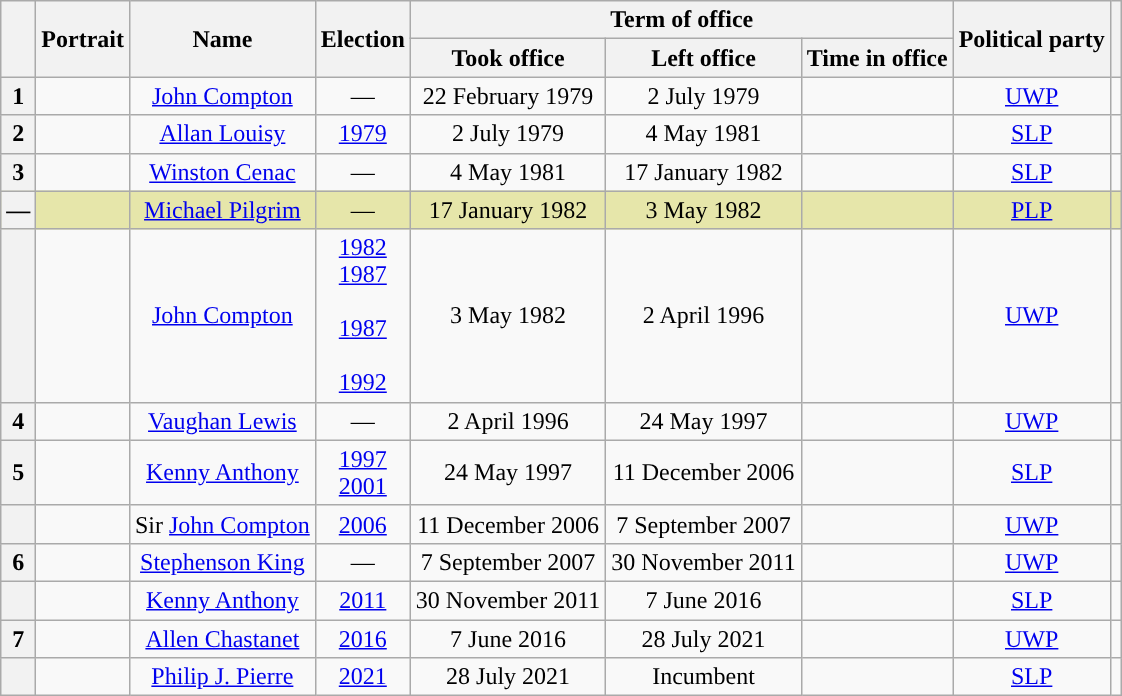<table class=wikitable style=text-align:center>
<tr>
<th rowspan="2"></th>
<th rowspan="2">Portrait</th>
<th rowspan="2">Name<br></th>
<th rowspan="2">Election</th>
<th colspan="3">Term of office</th>
<th rowspan="2">Political party</th>
<th rowspan="2"></th>
</tr>
<tr>
<th>Took office</th>
<th>Left office</th>
<th>Time in office</th>
</tr>
<tr>
<th style="background:">1</th>
<td></td>
<td><a href='#'>John Compton</a><br></td>
<td>—</td>
<td>22 February 1979</td>
<td>2 July 1979</td>
<td></td>
<td><a href='#'>UWP</a></td>
<td></td>
</tr>
<tr>
<th style="background:">2</th>
<td></td>
<td><a href='#'>Allan Louisy</a><br></td>
<td><a href='#'>1979</a></td>
<td>2 July 1979</td>
<td>4 May 1981</td>
<td></td>
<td><a href='#'>SLP</a></td>
<td></td>
</tr>
<tr>
<th style="background:">3</th>
<td></td>
<td><a href='#'>Winston Cenac</a><br></td>
<td>—</td>
<td>4 May 1981</td>
<td>17 January 1982</td>
<td></td>
<td><a href='#'>SLP</a></td>
<td></td>
</tr>
<tr style="background:#e6e6aa;">
<th style="background:">—</th>
<td></td>
<td><a href='#'>Michael Pilgrim</a><br></td>
<td>—</td>
<td>17 January 1982</td>
<td>3 May 1982</td>
<td></td>
<td><a href='#'>PLP</a></td>
<td></td>
</tr>
<tr>
<th style="background:"></th>
<td></td>
<td><a href='#'>John Compton</a><br></td>
<td><a href='#'>1982</a><br><a href='#'>1987<br></a><br><a href='#'>1987<br></a><br><a href='#'>1992</a></td>
<td>3 May 1982</td>
<td>2 April 1996</td>
<td></td>
<td><a href='#'>UWP</a></td>
<td></td>
</tr>
<tr>
<th style="background:">4</th>
<td></td>
<td><a href='#'>Vaughan Lewis</a><br></td>
<td>—</td>
<td>2 April 1996</td>
<td>24 May 1997</td>
<td></td>
<td><a href='#'>UWP</a></td>
<td></td>
</tr>
<tr>
<th style="background:">5</th>
<td></td>
<td><a href='#'>Kenny Anthony</a><br></td>
<td><a href='#'>1997</a><br><a href='#'>2001</a></td>
<td>24 May 1997</td>
<td>11 December 2006</td>
<td></td>
<td><a href='#'>SLP</a></td>
<td></td>
</tr>
<tr>
<th style="background:"></th>
<td></td>
<td>Sir <a href='#'>John Compton</a><br></td>
<td><a href='#'>2006</a></td>
<td>11 December 2006</td>
<td>7 September 2007</td>
<td></td>
<td><a href='#'>UWP</a></td>
<td></td>
</tr>
<tr>
<th style="background:">6</th>
<td></td>
<td><a href='#'>Stephenson King</a><br></td>
<td>—</td>
<td>7 September 2007</td>
<td>30 November 2011</td>
<td></td>
<td><a href='#'>UWP</a></td>
<td></td>
</tr>
<tr>
<th style="background:"></th>
<td></td>
<td><a href='#'>Kenny Anthony</a><br></td>
<td><a href='#'>2011</a></td>
<td>30 November 2011</td>
<td>7 June 2016</td>
<td></td>
<td><a href='#'>SLP</a></td>
<td></td>
</tr>
<tr>
<th style="background:">7</th>
<td></td>
<td><a href='#'>Allen Chastanet</a><br></td>
<td><a href='#'>2016</a></td>
<td>7 June 2016</td>
<td>28 July 2021</td>
<td></td>
<td><a href='#'>UWP</a></td>
<td></td>
</tr>
<tr>
<th style="background:"></th>
<td></td>
<td><a href='#'>Philip J. Pierre</a><br></td>
<td><a href='#'>2021</a></td>
<td>28 July 2021</td>
<td>Incumbent</td>
<td></td>
<td><a href='#'>SLP</a></td>
<td></td>
</tr>
</table>
